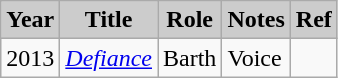<table class="wikitable">
<tr align="center">
<th style="background: #CCCCCC;">Year</th>
<th style="background: #CCCCCC;">Title</th>
<th style="background: #CCCCCC;">Role</th>
<th style="background: #CCCCCC;">Notes</th>
<th style="background: #CCCCCC;">Ref</th>
</tr>
<tr>
<td>2013</td>
<td><em><a href='#'>Defiance</a></em></td>
<td>Barth</td>
<td>Voice</td>
<td></td>
</tr>
</table>
